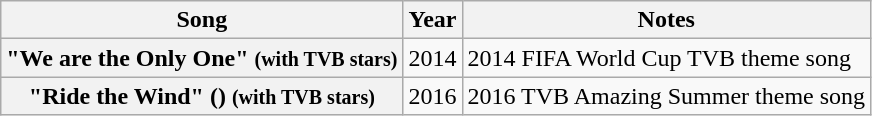<table class="wikitable plainrowheaders" style="text-align:center;" border="1">
<tr>
<th scope="col">Song</th>
<th scope="col">Year</th>
<th scope="col">Notes</th>
</tr>
<tr>
<th scope="row">"We are the Only One" <small>(with TVB stars)</small></th>
<td>2014</td>
<td align="left">2014 FIFA World Cup TVB theme song</td>
</tr>
<tr>
<th scope="row">"Ride the Wind" () <small>(with TVB stars)</small></th>
<td>2016</td>
<td align="left">2016 TVB Amazing Summer theme song</td>
</tr>
</table>
